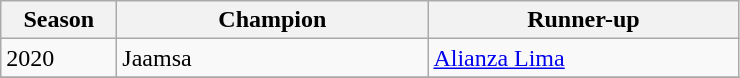<table class="wikitable">
<tr>
<th width="70">Season</th>
<th width="200">Champion</th>
<th width="200">Runner-up</th>
</tr>
<tr>
<td>2020</td>
<td>Jaamsa</td>
<td><a href='#'>Alianza Lima</a></td>
</tr>
<tr>
</tr>
</table>
